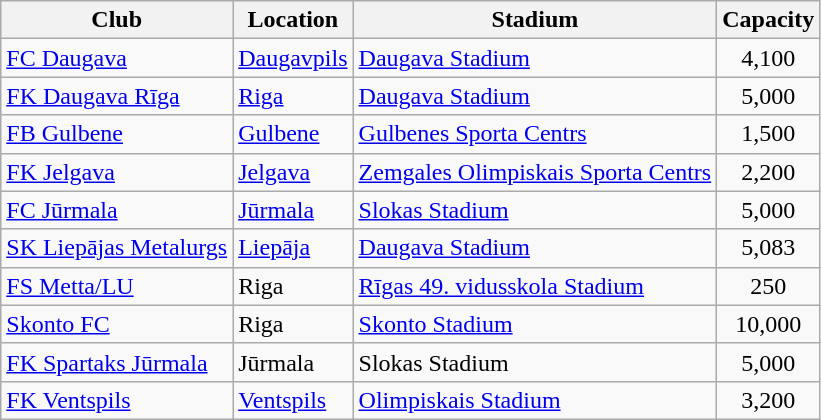<table class="wikitable sortable">
<tr>
<th>Club</th>
<th>Location</th>
<th>Stadium</th>
<th>Capacity</th>
</tr>
<tr>
<td> <a href='#'>FC Daugava</a></td>
<td><a href='#'>Daugavpils</a></td>
<td><a href='#'>Daugava Stadium</a></td>
<td align="center">4,100</td>
</tr>
<tr>
<td> <a href='#'>FK Daugava Rīga</a></td>
<td><a href='#'>Riga</a></td>
<td><a href='#'>Daugava Stadium</a></td>
<td align="center">5,000</td>
</tr>
<tr>
<td> <a href='#'>FB Gulbene</a></td>
<td><a href='#'>Gulbene</a></td>
<td><a href='#'>Gulbenes Sporta Centrs</a></td>
<td align="center">1,500</td>
</tr>
<tr>
<td> <a href='#'>FK Jelgava</a></td>
<td><a href='#'>Jelgava</a></td>
<td><a href='#'>Zemgales Olimpiskais Sporta Centrs</a></td>
<td align="center">2,200</td>
</tr>
<tr>
<td> <a href='#'>FC Jūrmala</a></td>
<td><a href='#'>Jūrmala</a></td>
<td><a href='#'>Slokas Stadium</a></td>
<td align="center">5,000</td>
</tr>
<tr>
<td> <a href='#'>SK Liepājas Metalurgs</a></td>
<td><a href='#'>Liepāja</a></td>
<td><a href='#'>Daugava Stadium</a></td>
<td align="center">5,083</td>
</tr>
<tr>
<td> <a href='#'>FS Metta/LU</a></td>
<td>Riga</td>
<td><a href='#'>Rīgas 49. vidusskola Stadium</a></td>
<td align="center">250</td>
</tr>
<tr>
<td> <a href='#'>Skonto FC</a></td>
<td>Riga</td>
<td><a href='#'>Skonto Stadium</a></td>
<td align="center">10,000</td>
</tr>
<tr>
<td> <a href='#'>FK Spartaks Jūrmala</a></td>
<td>Jūrmala</td>
<td>Slokas Stadium</td>
<td align="center">5,000</td>
</tr>
<tr>
<td> <a href='#'>FK Ventspils</a></td>
<td><a href='#'>Ventspils</a></td>
<td><a href='#'>Olimpiskais Stadium</a></td>
<td align="center">3,200</td>
</tr>
</table>
